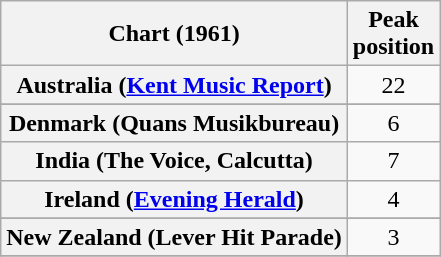<table class="wikitable sortable plainrowheaders" style="text-align:center">
<tr>
<th>Chart (1961)</th>
<th>Peak<br>position</th>
</tr>
<tr>
<th scope="row">Australia (<a href='#'>Kent Music Report</a>)</th>
<td>22</td>
</tr>
<tr>
</tr>
<tr>
</tr>
<tr>
<th scope="row">Denmark (Quans Musikbureau)</th>
<td>6</td>
</tr>
<tr>
<th scope="row">India (The Voice, Calcutta)</th>
<td>7</td>
</tr>
<tr>
<th scope="row">Ireland (<a href='#'>Evening Herald</a>)</th>
<td>4</td>
</tr>
<tr>
</tr>
<tr>
<th scope="row">New Zealand (Lever Hit Parade)</th>
<td>3</td>
</tr>
<tr>
</tr>
</table>
